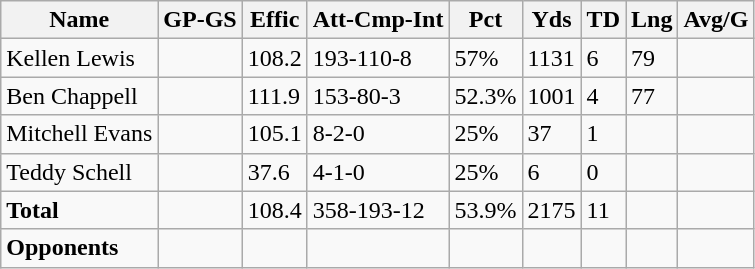<table class="wikitable" style="white-space:nowrap;">
<tr>
<th>Name</th>
<th>GP-GS</th>
<th>Effic</th>
<th>Att-Cmp-Int</th>
<th>Pct</th>
<th>Yds</th>
<th>TD</th>
<th>Lng</th>
<th>Avg/G</th>
</tr>
<tr>
<td>Kellen Lewis</td>
<td> </td>
<td>108.2</td>
<td>193-110-8</td>
<td>57%</td>
<td>1131</td>
<td>6</td>
<td>79</td>
<td> </td>
</tr>
<tr>
<td>Ben Chappell</td>
<td> </td>
<td>111.9</td>
<td>153-80-3</td>
<td>52.3%</td>
<td>1001</td>
<td>4</td>
<td>77</td>
<td> </td>
</tr>
<tr>
<td>Mitchell Evans</td>
<td> </td>
<td>105.1</td>
<td>8-2-0</td>
<td>25%</td>
<td>37</td>
<td>1</td>
<td> </td>
<td> </td>
</tr>
<tr>
<td>Teddy Schell</td>
<td> </td>
<td>37.6</td>
<td>4-1-0</td>
<td>25%</td>
<td>6</td>
<td>0</td>
<td> </td>
<td> </td>
</tr>
<tr>
<td><strong>Total</strong></td>
<td> </td>
<td>108.4</td>
<td>358-193-12</td>
<td>53.9%</td>
<td>2175</td>
<td>11</td>
<td> </td>
<td> </td>
</tr>
<tr>
<td><strong>Opponents</strong></td>
<td> </td>
<td> </td>
<td> </td>
<td> </td>
<td> </td>
<td> </td>
<td> </td>
<td> </td>
</tr>
</table>
